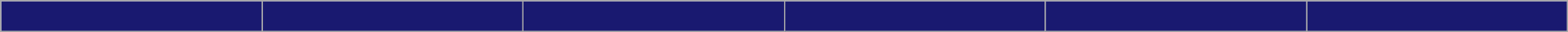<table class="wikitable plainrowheaders" width="100%">
<tr>
<th style="background-color: #191970;"></th>
<th style="background-color: #191970;"></th>
<th style="background-color: #191970;"></th>
<th style="background-color: #191970;"></th>
<th style="background-color: #191970;"></th>
<th style="background-color: #191970;"><br>











</th>
</tr>
</table>
